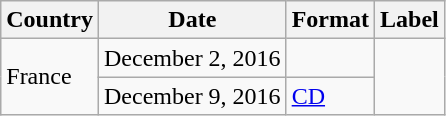<table class="wikitable">
<tr>
<th>Country</th>
<th>Date</th>
<th>Format</th>
<th>Label</th>
</tr>
<tr>
<td rowspan="2">France</td>
<td>December 2, 2016</td>
<td></td>
<td rowspan="2"></td>
</tr>
<tr>
<td>December 9, 2016</td>
<td><a href='#'>CD</a></td>
</tr>
</table>
